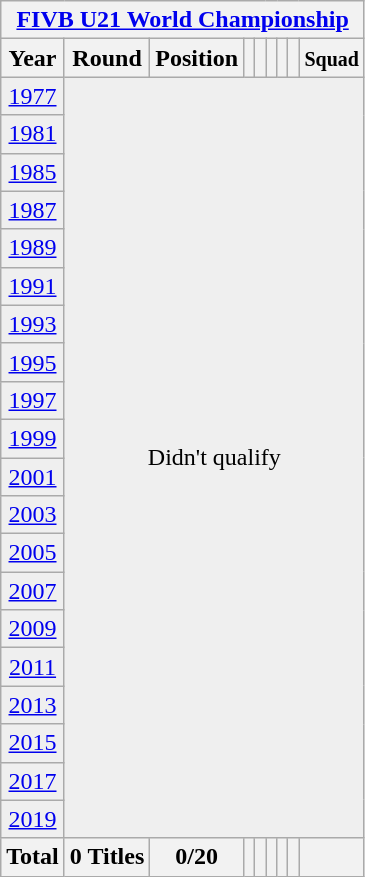<table class="wikitable" style="text-align: center;">
<tr>
<th colspan=9><a href='#'>FIVB U21 World Championship</a></th>
</tr>
<tr>
<th>Year</th>
<th>Round</th>
<th>Position</th>
<th></th>
<th></th>
<th></th>
<th></th>
<th></th>
<th><small>Squad</small></th>
</tr>
<tr bgcolor="efefef">
<td> <a href='#'>1977</a></td>
<td colspan=9 rowspan=20>Didn't qualify</td>
</tr>
<tr bgcolor="efefef">
<td> <a href='#'>1981</a></td>
</tr>
<tr bgcolor="efefef">
<td> <a href='#'>1985</a></td>
</tr>
<tr bgcolor="efefef">
<td> <a href='#'>1987</a></td>
</tr>
<tr bgcolor="efefef">
<td> <a href='#'>1989</a></td>
</tr>
<tr bgcolor="efefef">
<td> <a href='#'>1991</a></td>
</tr>
<tr bgcolor="efefef">
<td> <a href='#'>1993</a></td>
</tr>
<tr bgcolor="efefef">
<td> <a href='#'>1995</a></td>
</tr>
<tr bgcolor="efefef">
<td> <a href='#'>1997</a></td>
</tr>
<tr bgcolor="efefef">
<td> <a href='#'>1999</a></td>
</tr>
<tr bgcolor="efefef">
<td> <a href='#'>2001</a></td>
</tr>
<tr bgcolor="efefef">
<td> <a href='#'>2003</a></td>
</tr>
<tr bgcolor="efefef">
<td> <a href='#'>2005</a></td>
</tr>
<tr bgcolor="efefef">
<td> <a href='#'>2007</a></td>
</tr>
<tr bgcolor="efefef">
<td> <a href='#'>2009</a></td>
</tr>
<tr bgcolor="efefef">
<td> <a href='#'>2011</a></td>
</tr>
<tr bgcolor="efefef">
<td> <a href='#'>2013</a></td>
</tr>
<tr bgcolor="efefef">
<td> <a href='#'>2015</a></td>
</tr>
<tr bgcolor="efefef">
<td> <a href='#'>2017</a></td>
</tr>
<tr bgcolor="efefef">
<td> <a href='#'>2019</a></td>
</tr>
<tr>
<th>Total</th>
<th>0 Titles</th>
<th>0/20</th>
<th></th>
<th></th>
<th></th>
<th></th>
<th></th>
<th></th>
</tr>
</table>
